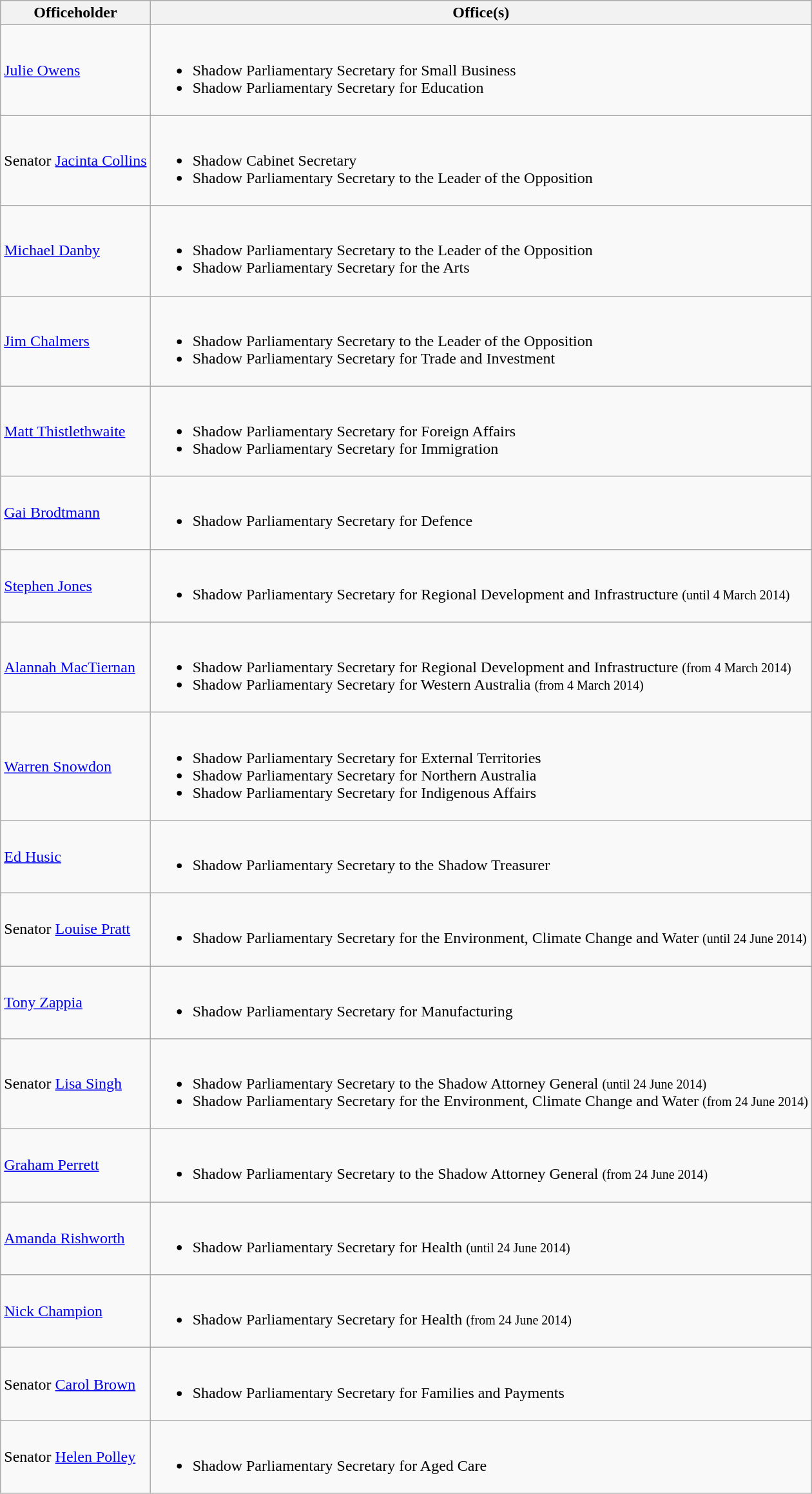<table class="wikitable">
<tr>
<th>Officeholder</th>
<th>Office(s)</th>
</tr>
<tr>
<td><a href='#'>Julie Owens</a> </td>
<td><br><ul><li>Shadow Parliamentary Secretary for Small Business</li><li>Shadow Parliamentary Secretary for Education</li></ul></td>
</tr>
<tr>
<td>Senator <a href='#'>Jacinta Collins</a></td>
<td><br><ul><li>Shadow Cabinet Secretary</li><li>Shadow Parliamentary Secretary to the Leader of the Opposition</li></ul></td>
</tr>
<tr>
<td><a href='#'>Michael Danby</a> </td>
<td><br><ul><li>Shadow Parliamentary Secretary to the Leader of the Opposition</li><li>Shadow Parliamentary Secretary for the Arts</li></ul></td>
</tr>
<tr>
<td><a href='#'>Jim Chalmers</a> </td>
<td><br><ul><li>Shadow Parliamentary Secretary to the Leader of the Opposition</li><li>Shadow Parliamentary Secretary for Trade and Investment</li></ul></td>
</tr>
<tr>
<td><a href='#'>Matt Thistlethwaite</a> </td>
<td><br><ul><li>Shadow Parliamentary Secretary for Foreign Affairs</li><li>Shadow Parliamentary Secretary for Immigration</li></ul></td>
</tr>
<tr>
<td><a href='#'>Gai Brodtmann</a> </td>
<td><br><ul><li>Shadow Parliamentary Secretary for Defence</li></ul></td>
</tr>
<tr>
<td><a href='#'>Stephen Jones</a> </td>
<td><br><ul><li>Shadow Parliamentary Secretary for Regional Development and Infrastructure <small>(until 4 March 2014)</small></li></ul></td>
</tr>
<tr>
<td><a href='#'>Alannah MacTiernan</a> </td>
<td><br><ul><li>Shadow Parliamentary Secretary for Regional Development and Infrastructure <small>(from 4 March 2014)</small></li><li>Shadow Parliamentary Secretary for Western Australia <small>(from 4 March 2014)</small></li></ul></td>
</tr>
<tr>
<td><a href='#'>Warren Snowdon</a> </td>
<td><br><ul><li>Shadow Parliamentary Secretary for External Territories</li><li>Shadow Parliamentary Secretary for Northern Australia</li><li>Shadow Parliamentary Secretary for Indigenous Affairs</li></ul></td>
</tr>
<tr>
<td><a href='#'>Ed Husic</a> </td>
<td><br><ul><li>Shadow Parliamentary Secretary to the Shadow Treasurer</li></ul></td>
</tr>
<tr>
<td>Senator <a href='#'>Louise Pratt</a></td>
<td><br><ul><li>Shadow Parliamentary Secretary for the Environment, Climate Change and Water <small>(until 24 June 2014)</small></li></ul></td>
</tr>
<tr>
<td><a href='#'>Tony Zappia</a> </td>
<td><br><ul><li>Shadow Parliamentary Secretary for Manufacturing</li></ul></td>
</tr>
<tr>
<td>Senator <a href='#'>Lisa Singh</a></td>
<td><br><ul><li>Shadow Parliamentary Secretary to the Shadow Attorney General <small>(until 24 June 2014)</small></li><li>Shadow Parliamentary Secretary for the Environment, Climate Change and Water <small>(from 24 June 2014)</small></li></ul></td>
</tr>
<tr>
<td><a href='#'>Graham Perrett</a> </td>
<td><br><ul><li>Shadow Parliamentary Secretary to the Shadow Attorney General <small>(from 24 June 2014)</small></li></ul></td>
</tr>
<tr>
<td><a href='#'>Amanda Rishworth</a> </td>
<td><br><ul><li>Shadow Parliamentary Secretary for Health <small>(until 24 June 2014)</small></li></ul></td>
</tr>
<tr>
<td><a href='#'>Nick Champion</a> </td>
<td><br><ul><li>Shadow Parliamentary Secretary for Health <small>(from 24 June 2014)</small></li></ul></td>
</tr>
<tr>
<td>Senator <a href='#'>Carol Brown</a></td>
<td><br><ul><li>Shadow Parliamentary Secretary for Families and Payments</li></ul></td>
</tr>
<tr>
<td>Senator <a href='#'>Helen Polley</a></td>
<td><br><ul><li>Shadow Parliamentary Secretary for Aged Care</li></ul></td>
</tr>
</table>
